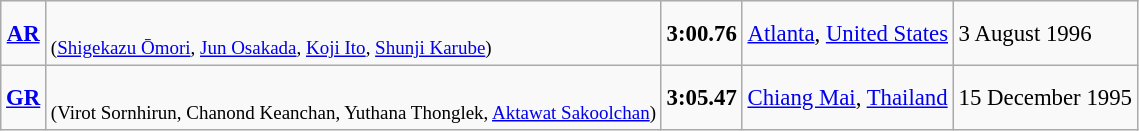<table class="wikitable" style="font-size:95%; position:relative;">
<tr>
<td align=center><strong><a href='#'>AR</a></strong></td>
<td><br><small>(<a href='#'>Shigekazu Ōmori</a>, <a href='#'>Jun Osakada</a>, <a href='#'>Koji Ito</a>, <a href='#'>Shunji Karube</a>)</small></td>
<td><strong>3:00.76</strong></td>
<td><a href='#'>Atlanta</a>, <a href='#'>United States</a></td>
<td>3 August 1996</td>
</tr>
<tr>
<td align=center><strong><a href='#'>GR</a></strong></td>
<td><br><small>(Virot Sornhirun, Chanond Keanchan, Yuthana Thonglek, <a href='#'>Aktawat Sakoolchan</a>)</small></td>
<td><strong>3:05.47</strong></td>
<td><a href='#'>Chiang Mai</a>, <a href='#'>Thailand</a></td>
<td>15 December 1995</td>
</tr>
</table>
